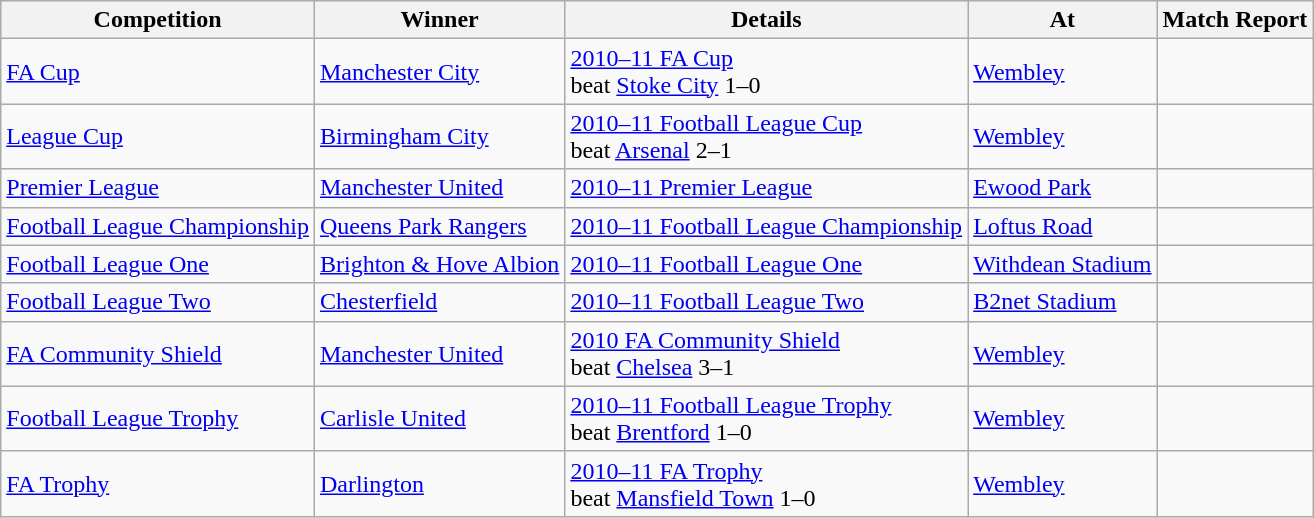<table class="wikitable">
<tr>
<th>Competition</th>
<th>Winner</th>
<th>Details</th>
<th>At</th>
<th>Match Report</th>
</tr>
<tr>
<td><a href='#'>FA Cup</a></td>
<td><a href='#'>Manchester City</a></td>
<td><a href='#'>2010–11 FA Cup</a><br>beat <a href='#'>Stoke City</a> 1–0</td>
<td><a href='#'>Wembley</a></td>
<td></td>
</tr>
<tr>
<td><a href='#'>League Cup</a></td>
<td><a href='#'>Birmingham City</a></td>
<td><a href='#'>2010–11 Football League Cup</a><br>beat <a href='#'>Arsenal</a> 2–1</td>
<td><a href='#'>Wembley</a></td>
<td></td>
</tr>
<tr>
<td><a href='#'>Premier League</a></td>
<td><a href='#'>Manchester United</a></td>
<td><a href='#'>2010–11 Premier League</a></td>
<td><a href='#'>Ewood Park</a></td>
<td></td>
</tr>
<tr>
<td><a href='#'>Football League Championship</a></td>
<td><a href='#'>Queens Park Rangers</a></td>
<td><a href='#'>2010–11 Football League Championship</a></td>
<td><a href='#'>Loftus Road</a></td>
<td></td>
</tr>
<tr>
<td><a href='#'>Football League One</a></td>
<td><a href='#'>Brighton & Hove Albion</a></td>
<td><a href='#'>2010–11 Football League One</a></td>
<td><a href='#'>Withdean Stadium</a></td>
<td></td>
</tr>
<tr>
<td><a href='#'>Football League Two</a></td>
<td><a href='#'>Chesterfield</a></td>
<td><a href='#'>2010–11 Football League Two</a></td>
<td><a href='#'>B2net Stadium</a></td>
<td></td>
</tr>
<tr>
<td><a href='#'>FA Community Shield</a></td>
<td><a href='#'>Manchester United</a></td>
<td><a href='#'>2010 FA Community Shield</a><br>beat <a href='#'>Chelsea</a> 3–1</td>
<td><a href='#'>Wembley</a></td>
<td></td>
</tr>
<tr>
<td><a href='#'>Football League Trophy</a></td>
<td><a href='#'>Carlisle United</a></td>
<td><a href='#'>2010–11 Football League Trophy</a><br>beat <a href='#'>Brentford</a> 1–0</td>
<td><a href='#'>Wembley</a></td>
<td></td>
</tr>
<tr>
<td><a href='#'>FA Trophy</a></td>
<td><a href='#'>Darlington</a></td>
<td><a href='#'>2010–11 FA Trophy</a><br>beat <a href='#'>Mansfield Town</a> 1–0</td>
<td><a href='#'>Wembley</a></td>
<td></td>
</tr>
</table>
